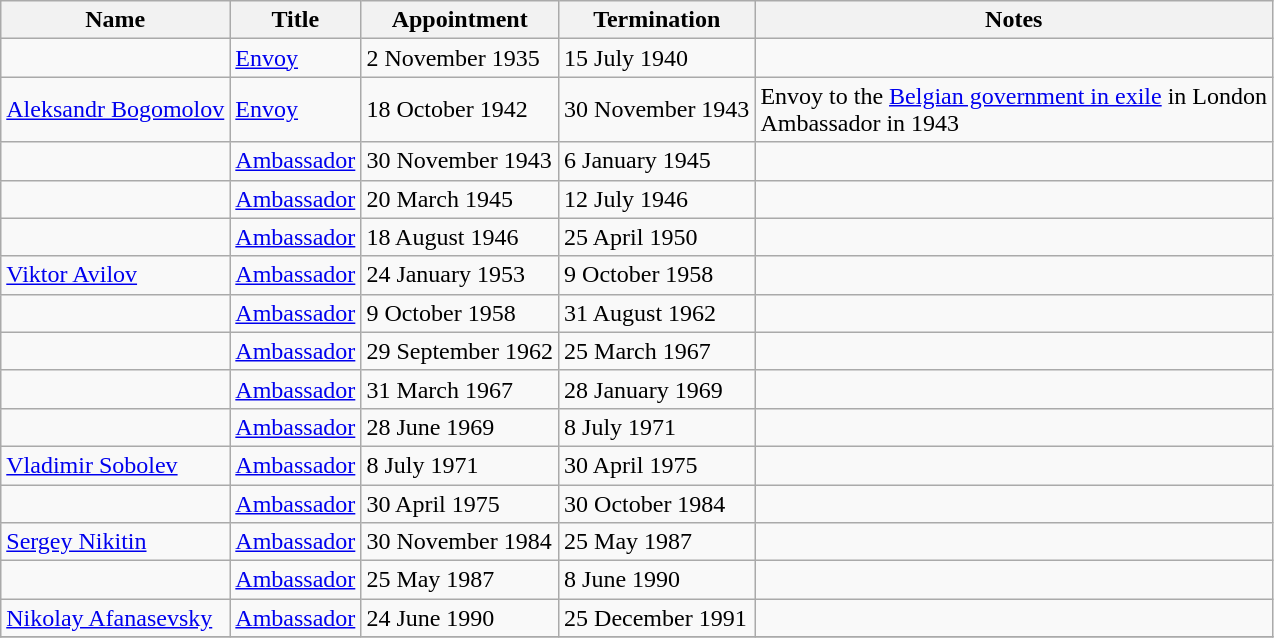<table class="wikitable">
<tr valign="middle">
<th>Name</th>
<th>Title</th>
<th>Appointment</th>
<th>Termination</th>
<th>Notes</th>
</tr>
<tr>
<td></td>
<td><a href='#'>Envoy</a></td>
<td>2 November 1935</td>
<td>15 July 1940</td>
<td></td>
</tr>
<tr>
<td><a href='#'>Aleksandr Bogomolov</a></td>
<td><a href='#'>Envoy</a></td>
<td>18 October 1942</td>
<td>30 November 1943</td>
<td>Envoy to the <a href='#'>Belgian government in exile</a> in London<br>Ambassador in 1943</td>
</tr>
<tr>
<td></td>
<td><a href='#'>Ambassador</a></td>
<td>30 November 1943</td>
<td>6 January 1945</td>
<td></td>
</tr>
<tr>
<td></td>
<td><a href='#'>Ambassador</a></td>
<td>20 March 1945</td>
<td>12 July 1946</td>
<td></td>
</tr>
<tr>
<td></td>
<td><a href='#'>Ambassador</a></td>
<td>18 August 1946</td>
<td>25 April 1950</td>
<td></td>
</tr>
<tr>
<td><a href='#'>Viktor Avilov</a></td>
<td><a href='#'>Ambassador</a></td>
<td>24 January 1953</td>
<td>9 October 1958</td>
<td></td>
</tr>
<tr>
<td></td>
<td><a href='#'>Ambassador</a></td>
<td>9 October 1958</td>
<td>31 August 1962</td>
<td></td>
</tr>
<tr>
<td></td>
<td><a href='#'>Ambassador</a></td>
<td>29 September 1962</td>
<td>25 March 1967</td>
<td></td>
</tr>
<tr>
<td></td>
<td><a href='#'>Ambassador</a></td>
<td>31 March 1967</td>
<td>28 January 1969</td>
<td></td>
</tr>
<tr>
<td></td>
<td><a href='#'>Ambassador</a></td>
<td>28 June 1969</td>
<td>8 July 1971</td>
<td></td>
</tr>
<tr>
<td><a href='#'>Vladimir Sobolev</a></td>
<td><a href='#'>Ambassador</a></td>
<td>8 July 1971</td>
<td>30 April 1975</td>
<td></td>
</tr>
<tr>
<td></td>
<td><a href='#'>Ambassador</a></td>
<td>30 April 1975</td>
<td>30 October 1984</td>
<td></td>
</tr>
<tr>
<td><a href='#'>Sergey Nikitin</a></td>
<td><a href='#'>Ambassador</a></td>
<td>30 November 1984</td>
<td>25 May 1987</td>
<td></td>
</tr>
<tr>
<td></td>
<td><a href='#'>Ambassador</a></td>
<td>25 May 1987</td>
<td>8 June 1990</td>
<td></td>
</tr>
<tr>
<td><a href='#'>Nikolay Afanasevsky</a></td>
<td><a href='#'>Ambassador</a></td>
<td>24 June 1990</td>
<td>25 December 1991</td>
<td></td>
</tr>
<tr>
</tr>
</table>
